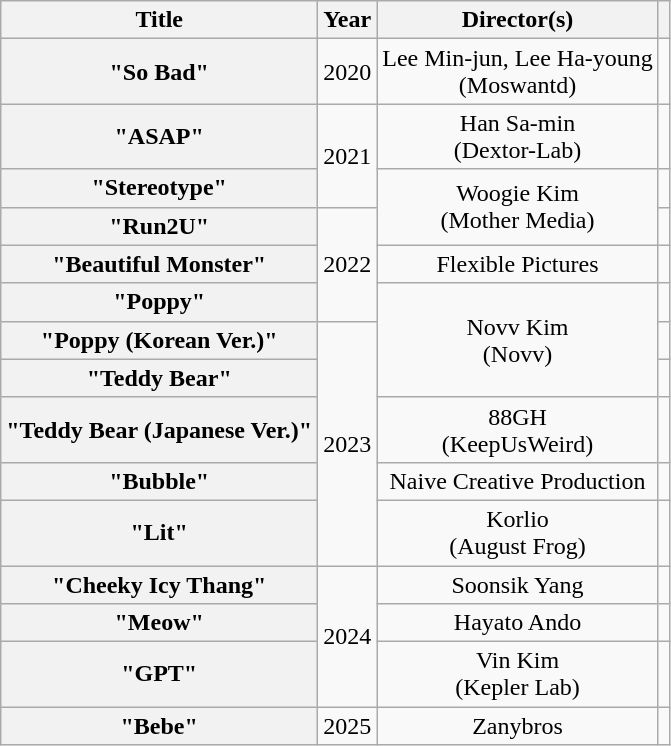<table class="wikitable plainrowheaders" style="text-align:center">
<tr>
<th scope="col">Title</th>
<th scope="col">Year</th>
<th scope="col">Director(s)</th>
<th scope="col" class="unsortable"></th>
</tr>
<tr>
<th scope="row">"So Bad"</th>
<td>2020</td>
<td>Lee Min-jun, Lee Ha-young<br>(Moswantd)</td>
<td></td>
</tr>
<tr>
<th scope="row">"ASAP"</th>
<td rowspan="2">2021</td>
<td>Han Sa-min<br>(Dextor-Lab)</td>
<td></td>
</tr>
<tr>
<th scope="row">"Stereotype"</th>
<td rowspan="2">Woogie Kim<br>(Mother Media)</td>
<td></td>
</tr>
<tr>
<th scope="row">"Run2U"</th>
<td rowspan="3">2022</td>
<td></td>
</tr>
<tr>
<th scope="row">"Beautiful Monster"</th>
<td>Flexible Pictures</td>
<td></td>
</tr>
<tr>
<th scope="row">"Poppy"</th>
<td rowspan="3">Novv Kim<br>(Novv)</td>
<td></td>
</tr>
<tr>
<th scope="row">"Poppy (Korean Ver.)"<br></th>
<td rowspan="5">2023</td>
<td></td>
</tr>
<tr>
<th scope="row">"Teddy Bear"</th>
<td></td>
</tr>
<tr>
<th scope="row">"Teddy Bear (Japanese Ver.)"</th>
<td>88GH<br>(KeepUsWeird)</td>
<td></td>
</tr>
<tr>
<th scope="row">"Bubble"</th>
<td>Naive Creative Production</td>
<td></td>
</tr>
<tr>
<th scope="row">"Lit"</th>
<td>Korlio<br>(August Frog)</td>
<td></td>
</tr>
<tr>
<th scope="row">"Cheeky Icy Thang"</th>
<td rowspan="3">2024</td>
<td>Soonsik Yang</td>
<td></td>
</tr>
<tr>
<th scope="row">"Meow"</th>
<td>Hayato Ando</td>
<td></td>
</tr>
<tr>
<th scope="row">"GPT"</th>
<td>Vin Kim<br>(Kepler Lab)</td>
<td></td>
</tr>
<tr>
<th scope="row">"Bebe"</th>
<td>2025</td>
<td>Zanybros</td>
<td></td>
</tr>
</table>
